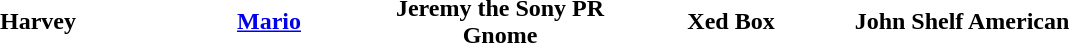<table>
<tr style="text-align:center;">
<td style="width:150px;"></td>
<td style="width:150px;"></td>
<td style="width:150px;"></td>
<td style="width:150px;"></td>
<td style="width:150px;"></td>
</tr>
<tr style="text-align:center;">
<td style="width:150px;"><strong>Harvey</strong></td>
<td style="width:150px;"><strong><a href='#'>Mario</a></strong></td>
<td style="width:150px;"><strong>Jeremy the Sony PR Gnome</strong></td>
<td style="width:150px;"><strong>Xed Box</strong></td>
<td style="width:150px;"><strong>John Shelf American</strong></td>
</tr>
</table>
